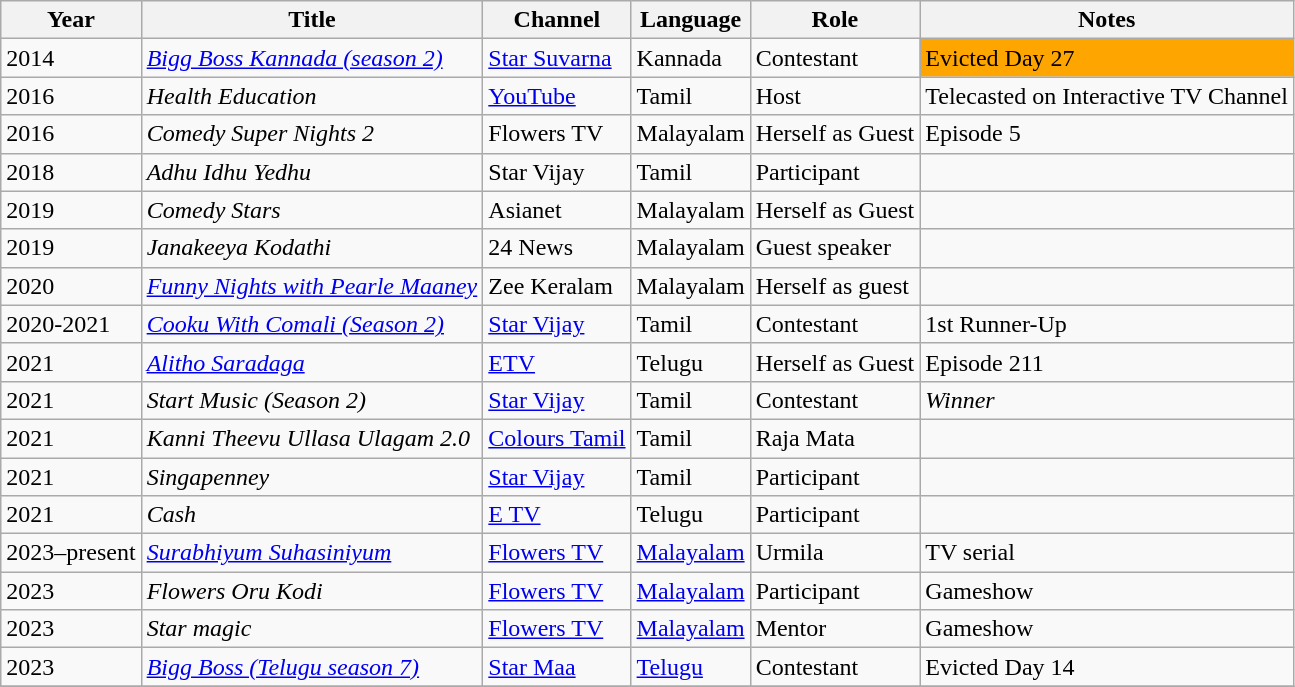<table class="wikitable">
<tr>
<th>Year</th>
<th>Title</th>
<th>Channel</th>
<th>Language</th>
<th>Role</th>
<th>Notes</th>
</tr>
<tr>
<td>2014</td>
<td><em><a href='#'>Bigg Boss Kannada (season 2)</a></em></td>
<td><a href='#'>Star Suvarna</a></td>
<td>Kannada</td>
<td>Contestant</td>
<td style="background:Orange">Evicted Day 27</td>
</tr>
<tr>
<td>2016</td>
<td><em>Health Education</em></td>
<td><a href='#'>YouTube</a></td>
<td>Tamil</td>
<td>Host</td>
<td>Telecasted on Interactive TV Channel</td>
</tr>
<tr>
<td>2016</td>
<td><em>Comedy Super Nights 2</em></td>
<td>Flowers TV</td>
<td>Malayalam</td>
<td>Herself as Guest</td>
<td>Episode 5</td>
</tr>
<tr>
<td>2018</td>
<td><em>Adhu Idhu Yedhu</em></td>
<td>Star Vijay</td>
<td>Tamil</td>
<td>Participant</td>
<td></td>
</tr>
<tr>
<td>2019</td>
<td><em>Comedy Stars</em></td>
<td>Asianet</td>
<td>Malayalam</td>
<td>Herself as Guest</td>
<td></td>
</tr>
<tr>
<td>2019</td>
<td><em>Janakeeya Kodathi</em></td>
<td>24 News</td>
<td>Malayalam</td>
<td>Guest speaker</td>
<td></td>
</tr>
<tr>
<td>2020</td>
<td><em><a href='#'>Funny Nights with Pearle Maaney</a></em></td>
<td>Zee Keralam</td>
<td>Malayalam</td>
<td>Herself as guest</td>
<td></td>
</tr>
<tr>
<td>2020-2021</td>
<td><em><a href='#'>Cooku With Comali (Season 2)</a></em></td>
<td><a href='#'>Star Vijay</a></td>
<td>Tamil</td>
<td>Contestant</td>
<td>1st Runner-Up</td>
</tr>
<tr>
<td>2021</td>
<td><em><a href='#'>Alitho Saradaga</a></em></td>
<td><a href='#'>ETV</a></td>
<td>Telugu</td>
<td>Herself as Guest</td>
<td>Episode 211</td>
</tr>
<tr>
<td>2021</td>
<td><em>Start Music (Season 2)</em></td>
<td><a href='#'>Star Vijay</a></td>
<td>Tamil</td>
<td>Contestant</td>
<td><em>Winner</em></td>
</tr>
<tr>
<td>2021</td>
<td><em>Kanni Theevu Ullasa Ulagam 2.0</em></td>
<td><a href='#'>Colours Tamil</a></td>
<td>Tamil</td>
<td>Raja Mata</td>
<td></td>
</tr>
<tr>
<td>2021</td>
<td><em>Singapenney</em></td>
<td><a href='#'>Star Vijay</a></td>
<td>Tamil</td>
<td>Participant</td>
<td></td>
</tr>
<tr>
<td>2021</td>
<td><em>Cash</em></td>
<td><a href='#'>E TV</a></td>
<td>Telugu</td>
<td>Participant</td>
<td></td>
</tr>
<tr>
<td>2023–present</td>
<td><em><a href='#'>Surabhiyum Suhasiniyum</a></em></td>
<td><a href='#'>Flowers TV</a></td>
<td><a href='#'>Malayalam</a></td>
<td>Urmila</td>
<td>TV serial</td>
</tr>
<tr>
<td>2023</td>
<td><em>Flowers Oru Kodi</em></td>
<td><a href='#'>Flowers TV</a></td>
<td><a href='#'>Malayalam</a></td>
<td>Participant</td>
<td>Gameshow</td>
</tr>
<tr>
<td>2023</td>
<td><em>Star magic</em></td>
<td><a href='#'>Flowers TV</a></td>
<td><a href='#'>Malayalam</a></td>
<td>Mentor</td>
<td>Gameshow</td>
</tr>
<tr>
<td>2023</td>
<td><em><a href='#'>Bigg Boss (Telugu season 7)</a></em></td>
<td><a href='#'>Star Maa</a></td>
<td><a href='#'>Telugu</a></td>
<td>Contestant</td>
<td>Evicted Day 14</td>
</tr>
<tr>
</tr>
</table>
